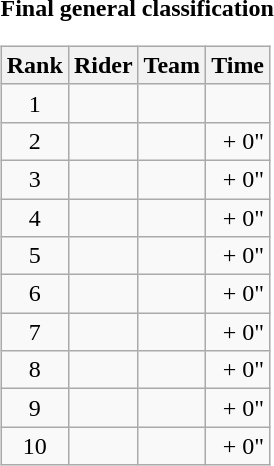<table>
<tr>
<td><strong>Final general classification</strong><br><table class="wikitable">
<tr>
<th scope="col">Rank</th>
<th scope="col">Rider</th>
<th scope="col">Team</th>
<th scope="col">Time</th>
</tr>
<tr>
<td style="text-align:center;">1</td>
<td></td>
<td></td>
<td style="text-align:right;"></td>
</tr>
<tr>
<td style="text-align:center;">2</td>
<td></td>
<td></td>
<td style="text-align:right;">+ 0"</td>
</tr>
<tr>
<td style="text-align:center;">3</td>
<td></td>
<td></td>
<td style="text-align:right;">+ 0"</td>
</tr>
<tr>
<td style="text-align:center;">4</td>
<td></td>
<td></td>
<td style="text-align:right;">+ 0"</td>
</tr>
<tr>
<td style="text-align:center;">5</td>
<td></td>
<td></td>
<td style="text-align:right;">+ 0"</td>
</tr>
<tr>
<td style="text-align:center;">6</td>
<td></td>
<td></td>
<td style="text-align:right;">+ 0"</td>
</tr>
<tr>
<td style="text-align:center;">7</td>
<td></td>
<td></td>
<td style="text-align:right;">+ 0"</td>
</tr>
<tr>
<td style="text-align:center;">8</td>
<td></td>
<td></td>
<td style="text-align:right;">+ 0"</td>
</tr>
<tr>
<td style="text-align:center;">9</td>
<td></td>
<td></td>
<td style="text-align:right;">+ 0"</td>
</tr>
<tr>
<td style="text-align:center;">10</td>
<td></td>
<td></td>
<td style="text-align:right;">+ 0"</td>
</tr>
</table>
</td>
</tr>
</table>
